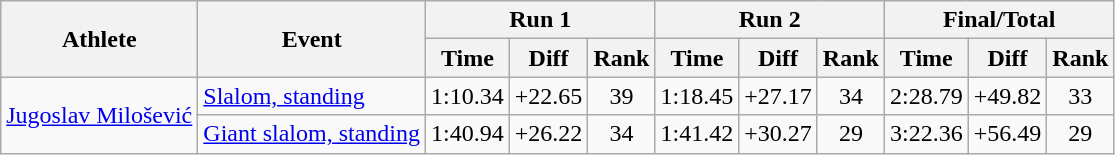<table class="wikitable" style="font-size:100%">
<tr>
<th rowspan="2">Athlete</th>
<th rowspan="2">Event</th>
<th colspan="3">Run 1</th>
<th colspan="3">Run 2</th>
<th colspan="3">Final/Total</th>
</tr>
<tr>
<th>Time</th>
<th>Diff</th>
<th>Rank</th>
<th>Time</th>
<th>Diff</th>
<th>Rank</th>
<th>Time</th>
<th>Diff</th>
<th>Rank</th>
</tr>
<tr>
<td rowspan=2><a href='#'>Jugoslav Milošević</a></td>
<td><a href='#'>Slalom, standing</a></td>
<td align="center">1:10.34</td>
<td align="center">+22.65</td>
<td align="center">39</td>
<td align="center">1:18.45</td>
<td align="center">+27.17</td>
<td align="center">34</td>
<td align="center">2:28.79</td>
<td align="center">+49.82</td>
<td align="center">33</td>
</tr>
<tr>
<td><a href='#'>Giant slalom, standing</a></td>
<td align="center">1:40.94</td>
<td align="center">+26.22</td>
<td align="center">34</td>
<td align="center">1:41.42</td>
<td align="center">+30.27</td>
<td align="center">29</td>
<td align="center">3:22.36</td>
<td align="center">+56.49</td>
<td align="center">29</td>
</tr>
</table>
